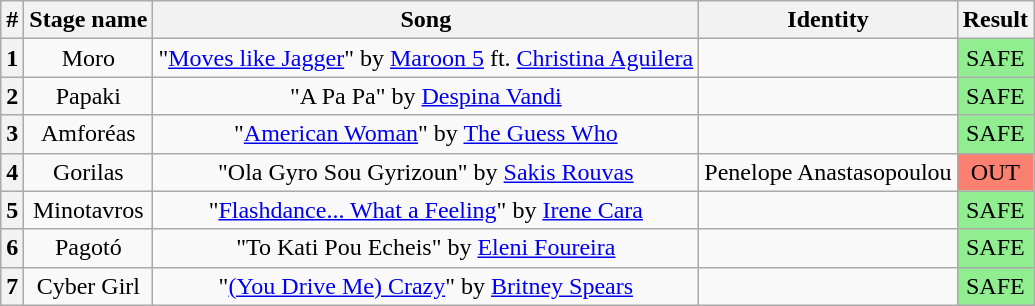<table class="wikitable plainrowheaders" style="text-align: center;">
<tr>
<th>#</th>
<th>Stage name</th>
<th>Song</th>
<th>Identity</th>
<th>Result</th>
</tr>
<tr>
<th>1</th>
<td>Moro</td>
<td>"<a href='#'>Moves like Jagger</a>" by <a href='#'>Maroon 5</a> ft. <a href='#'>Christina Aguilera</a></td>
<td></td>
<td bgcolor=lightgreen>SAFE</td>
</tr>
<tr>
<th>2</th>
<td>Papaki</td>
<td>"A Pa Pa" by <a href='#'>Despina Vandi</a></td>
<td></td>
<td bgcolor=lightgreen>SAFE</td>
</tr>
<tr>
<th>3</th>
<td>Amforéas</td>
<td>"<a href='#'>American Woman</a>" by <a href='#'>The Guess Who</a></td>
<td></td>
<td bgcolor=lightgreen>SAFE</td>
</tr>
<tr>
<th>4</th>
<td>Gorilas</td>
<td>"Ola Gyro Sou Gyrizoun" by <a href='#'>Sakis Rouvas</a></td>
<td>Penelope Anastasopoulou</td>
<td bgcolor=salmon>OUT</td>
</tr>
<tr>
<th>5</th>
<td>Minotavros</td>
<td>"<a href='#'>Flashdance... What a Feeling</a>" by <a href='#'>Irene Cara</a></td>
<td></td>
<td bgcolor=lightgreen>SAFE</td>
</tr>
<tr>
<th>6</th>
<td>Pagotó</td>
<td>"To Kati Pou Echeis" by <a href='#'>Eleni Foureira</a></td>
<td></td>
<td bgcolor=lightgreen>SAFE</td>
</tr>
<tr>
<th>7</th>
<td>Cyber Girl</td>
<td>"<a href='#'>(You Drive Me) Crazy</a>" by <a href='#'>Britney Spears</a></td>
<td></td>
<td bgcolor=lightgreen>SAFE</td>
</tr>
</table>
